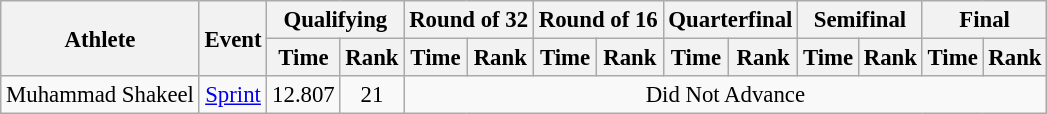<table class=wikitable style="font-size:95%">
<tr>
<th rowspan=2>Athlete</th>
<th rowspan=2>Event</th>
<th colspan=2>Qualifying</th>
<th colspan=2>Round of 32</th>
<th colspan=2>Round of 16</th>
<th colspan=2>Quarterfinal</th>
<th colspan=2>Semifinal</th>
<th colspan=2>Final</th>
</tr>
<tr>
<th>Time</th>
<th>Rank</th>
<th>Time</th>
<th>Rank</th>
<th>Time</th>
<th>Rank</th>
<th>Time</th>
<th>Rank</th>
<th>Time</th>
<th>Rank</th>
<th>Time</th>
<th>Rank</th>
</tr>
<tr align=center>
<td>Muhammad Shakeel</td>
<td><a href='#'>Sprint</a></td>
<td>12.807</td>
<td>21</td>
<td colspan=10>Did Not Advance</td>
</tr>
</table>
